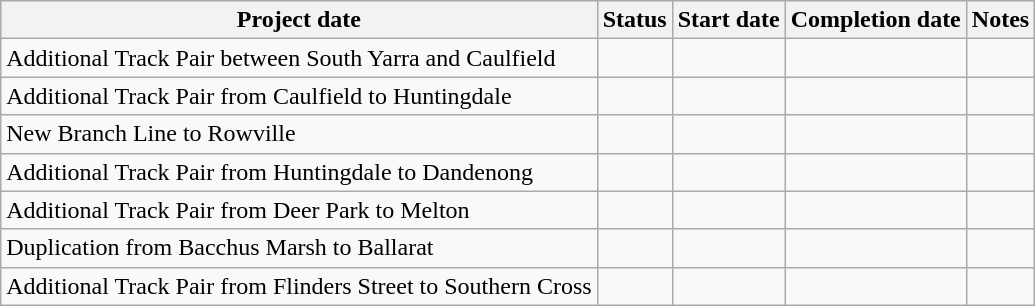<table class="wikitable sortable">
<tr>
<th>Project date</th>
<th>Status</th>
<th>Start date</th>
<th>Completion date</th>
<th>Notes</th>
</tr>
<tr>
<td>Additional Track Pair between South Yarra and Caulfield</td>
<td></td>
<td></td>
<td></td>
<td></td>
</tr>
<tr>
<td>Additional Track Pair from Caulfield to Huntingdale</td>
<td></td>
<td></td>
<td></td>
<td></td>
</tr>
<tr>
<td>New Branch Line to Rowville</td>
<td></td>
<td></td>
<td></td>
<td></td>
</tr>
<tr>
<td>Additional Track Pair from Huntingdale to Dandenong</td>
<td></td>
<td></td>
<td></td>
<td></td>
</tr>
<tr>
<td>Additional Track Pair from Deer Park to Melton</td>
<td></td>
<td></td>
<td></td>
<td></td>
</tr>
<tr>
<td>Duplication from Bacchus Marsh to Ballarat</td>
<td></td>
<td></td>
<td></td>
<td></td>
</tr>
<tr>
<td>Additional Track Pair from Flinders Street to Southern Cross</td>
<td></td>
<td></td>
<td></td>
<td></td>
</tr>
</table>
